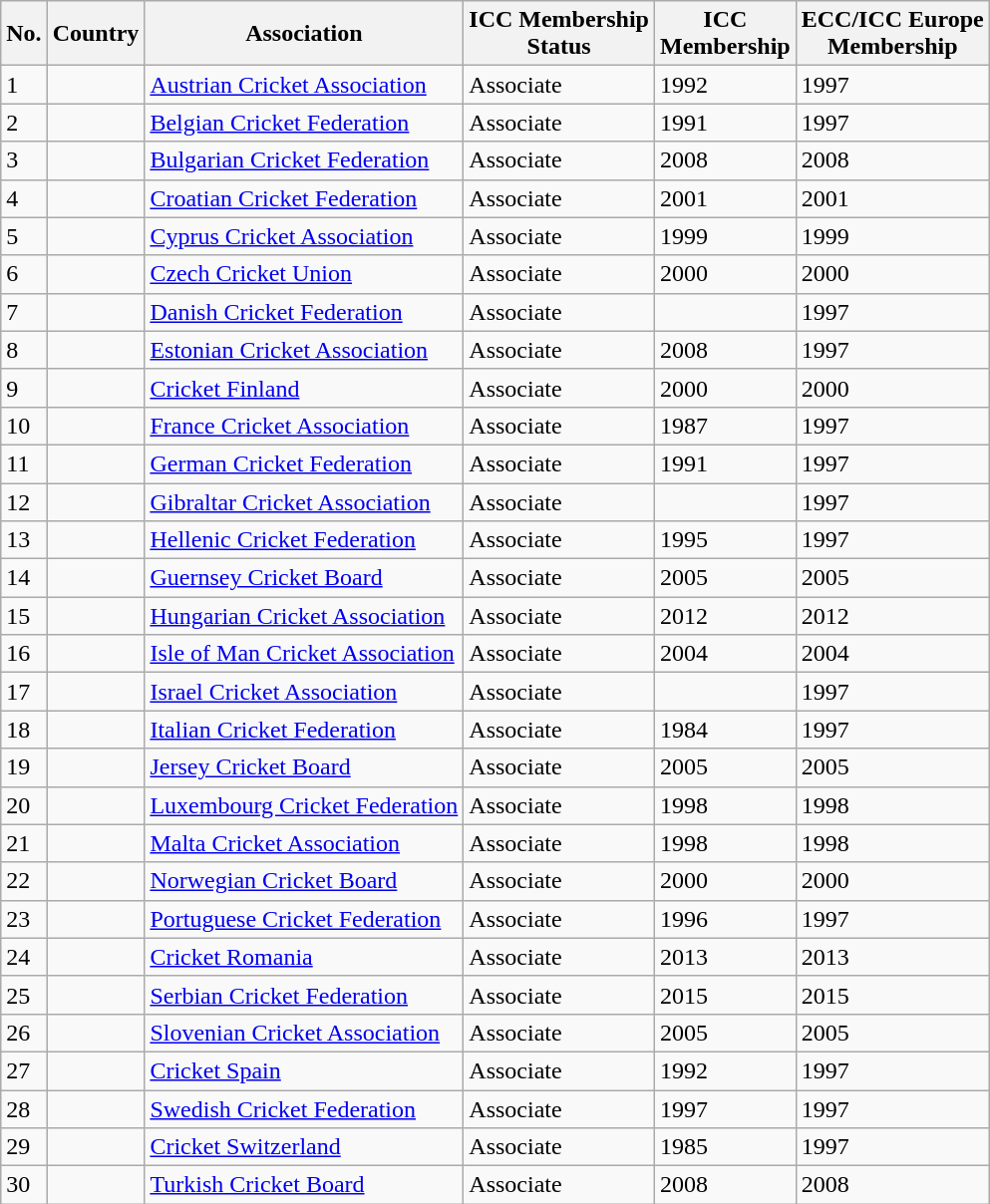<table class="wikitable sortable">
<tr>
<th>No.</th>
<th>Country</th>
<th>Association</th>
<th>ICC Membership<br>Status</th>
<th>ICC<br>Membership</th>
<th>ECC/ICC Europe<br>Membership</th>
</tr>
<tr>
<td>1</td>
<td></td>
<td><a href='#'>Austrian Cricket Association</a></td>
<td>Associate</td>
<td>1992</td>
<td>1997</td>
</tr>
<tr>
<td>2</td>
<td></td>
<td><a href='#'>Belgian Cricket Federation</a></td>
<td>Associate</td>
<td>1991</td>
<td>1997</td>
</tr>
<tr>
<td>3</td>
<td></td>
<td><a href='#'>Bulgarian Cricket Federation</a></td>
<td>Associate</td>
<td>2008</td>
<td>2008</td>
</tr>
<tr>
<td>4</td>
<td></td>
<td><a href='#'>Croatian Cricket Federation</a></td>
<td>Associate</td>
<td>2001</td>
<td>2001</td>
</tr>
<tr>
<td>5</td>
<td></td>
<td><a href='#'>Cyprus Cricket Association</a></td>
<td>Associate</td>
<td>1999</td>
<td>1999</td>
</tr>
<tr>
<td>6</td>
<td></td>
<td><a href='#'>Czech Cricket Union</a></td>
<td>Associate</td>
<td>2000</td>
<td>2000</td>
</tr>
<tr>
<td>7</td>
<td></td>
<td><a href='#'>Danish Cricket Federation</a></td>
<td>Associate</td>
<td></td>
<td>1997</td>
</tr>
<tr>
<td>8</td>
<td></td>
<td><a href='#'>Estonian Cricket Association</a></td>
<td>Associate</td>
<td>2008</td>
<td>1997</td>
</tr>
<tr>
<td>9</td>
<td></td>
<td><a href='#'>Cricket Finland</a></td>
<td>Associate</td>
<td>2000</td>
<td>2000</td>
</tr>
<tr>
<td>10</td>
<td></td>
<td><a href='#'>France Cricket Association</a></td>
<td>Associate</td>
<td>1987</td>
<td>1997</td>
</tr>
<tr>
<td>11</td>
<td></td>
<td><a href='#'>German Cricket Federation</a></td>
<td>Associate</td>
<td>1991</td>
<td>1997</td>
</tr>
<tr>
<td>12</td>
<td></td>
<td><a href='#'>Gibraltar Cricket Association</a></td>
<td>Associate</td>
<td></td>
<td>1997</td>
</tr>
<tr>
<td>13</td>
<td></td>
<td><a href='#'>Hellenic Cricket Federation</a></td>
<td>Associate</td>
<td>1995</td>
<td>1997</td>
</tr>
<tr>
<td>14</td>
<td></td>
<td><a href='#'>Guernsey Cricket Board</a></td>
<td>Associate</td>
<td>2005</td>
<td>2005</td>
</tr>
<tr>
<td>15</td>
<td></td>
<td><a href='#'>Hungarian Cricket Association</a></td>
<td>Associate</td>
<td>2012</td>
<td>2012</td>
</tr>
<tr>
<td>16</td>
<td></td>
<td><a href='#'>Isle of Man Cricket Association</a></td>
<td>Associate</td>
<td>2004</td>
<td>2004</td>
</tr>
<tr>
<td>17</td>
<td></td>
<td><a href='#'>Israel Cricket Association</a></td>
<td>Associate</td>
<td></td>
<td>1997</td>
</tr>
<tr>
<td>18</td>
<td></td>
<td><a href='#'>Italian Cricket Federation</a></td>
<td>Associate</td>
<td>1984</td>
<td>1997</td>
</tr>
<tr>
<td>19</td>
<td></td>
<td><a href='#'>Jersey Cricket Board</a></td>
<td>Associate</td>
<td>2005</td>
<td>2005</td>
</tr>
<tr>
<td>20</td>
<td></td>
<td><a href='#'>Luxembourg Cricket Federation</a></td>
<td>Associate</td>
<td>1998</td>
<td>1998</td>
</tr>
<tr>
<td>21</td>
<td></td>
<td><a href='#'>Malta Cricket Association</a></td>
<td>Associate</td>
<td>1998</td>
<td>1998</td>
</tr>
<tr>
<td>22</td>
<td></td>
<td><a href='#'>Norwegian Cricket Board</a></td>
<td>Associate</td>
<td>2000</td>
<td>2000</td>
</tr>
<tr>
<td>23</td>
<td></td>
<td><a href='#'>Portuguese Cricket Federation</a></td>
<td>Associate</td>
<td>1996</td>
<td>1997</td>
</tr>
<tr>
<td>24</td>
<td></td>
<td><a href='#'>Cricket Romania</a></td>
<td>Associate</td>
<td>2013</td>
<td>2013</td>
</tr>
<tr>
<td>25</td>
<td></td>
<td><a href='#'>Serbian Cricket Federation</a></td>
<td>Associate</td>
<td>2015</td>
<td>2015</td>
</tr>
<tr>
<td>26</td>
<td></td>
<td><a href='#'>Slovenian Cricket Association</a></td>
<td>Associate</td>
<td>2005</td>
<td>2005</td>
</tr>
<tr>
<td>27</td>
<td></td>
<td><a href='#'>Cricket Spain</a></td>
<td>Associate</td>
<td>1992</td>
<td>1997</td>
</tr>
<tr>
<td>28</td>
<td></td>
<td><a href='#'>Swedish Cricket Federation</a></td>
<td>Associate</td>
<td>1997</td>
<td>1997</td>
</tr>
<tr>
<td>29</td>
<td></td>
<td><a href='#'>Cricket Switzerland</a></td>
<td>Associate</td>
<td>1985</td>
<td>1997</td>
</tr>
<tr>
<td>30</td>
<td></td>
<td><a href='#'>Turkish Cricket Board</a></td>
<td>Associate</td>
<td>2008</td>
<td>2008</td>
</tr>
</table>
